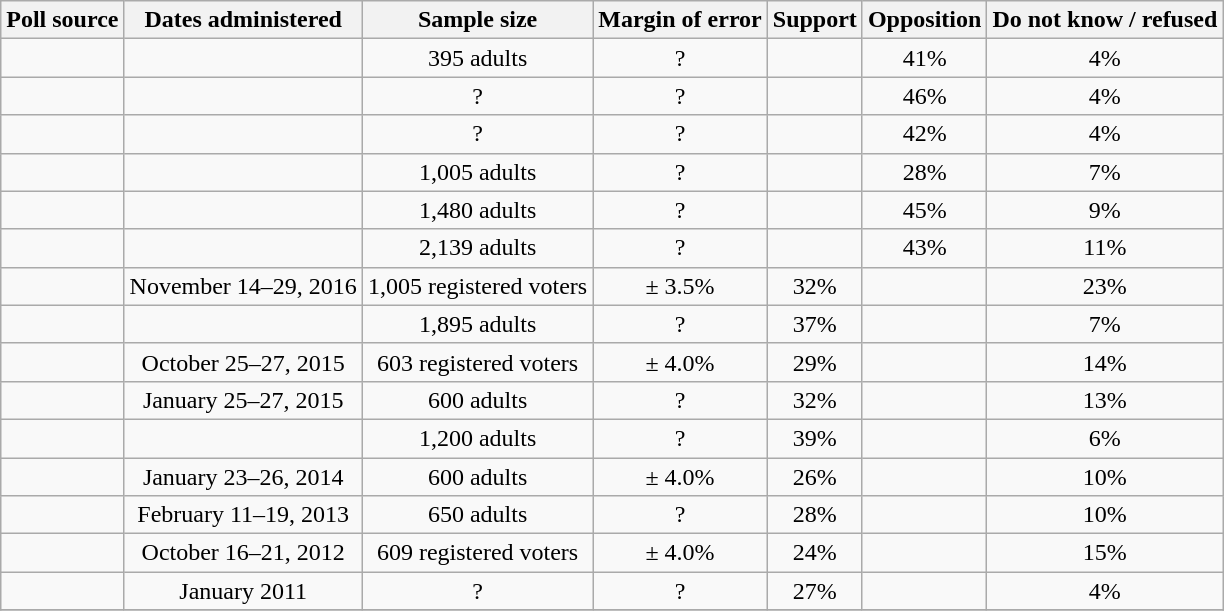<table class="wikitable" style="text-align: center">
<tr>
<th>Poll source</th>
<th>Dates administered</th>
<th>Sample size</th>
<th>Margin of error</th>
<th>Support</th>
<th>Opposition</th>
<th>Do not know / refused</th>
</tr>
<tr>
<td></td>
<td></td>
<td>395 adults</td>
<td>?</td>
<td></td>
<td>41%</td>
<td>4%</td>
</tr>
<tr>
<td></td>
<td></td>
<td>?</td>
<td>?</td>
<td></td>
<td>46%</td>
<td>4%</td>
</tr>
<tr>
<td></td>
<td></td>
<td>?</td>
<td>?</td>
<td></td>
<td>42%</td>
<td>4%</td>
</tr>
<tr>
<td></td>
<td></td>
<td>1,005 adults</td>
<td>?</td>
<td></td>
<td>28%</td>
<td>7%</td>
</tr>
<tr>
<td></td>
<td></td>
<td>1,480 adults</td>
<td>?</td>
<td></td>
<td>45%</td>
<td>9%</td>
</tr>
<tr>
<td></td>
<td></td>
<td>2,139 adults</td>
<td>?</td>
<td></td>
<td>43%</td>
<td>11%</td>
</tr>
<tr>
<td></td>
<td>November 14–29, 2016</td>
<td>1,005 registered voters</td>
<td>± 3.5%</td>
<td>32%</td>
<td></td>
<td>23%</td>
</tr>
<tr>
<td></td>
<td></td>
<td>1,895 adults</td>
<td>?</td>
<td>37%</td>
<td></td>
<td>7%</td>
</tr>
<tr>
<td></td>
<td>October 25–27, 2015</td>
<td>603 registered voters</td>
<td>± 4.0%</td>
<td>29%</td>
<td></td>
<td>14%</td>
</tr>
<tr>
<td></td>
<td>January 25–27, 2015</td>
<td>600 adults</td>
<td>?</td>
<td>32%</td>
<td></td>
<td>13%</td>
</tr>
<tr>
<td></td>
<td></td>
<td>1,200 adults</td>
<td>?</td>
<td>39%</td>
<td></td>
<td>6%</td>
</tr>
<tr>
<td></td>
<td>January 23–26, 2014</td>
<td>600 adults</td>
<td>± 4.0%</td>
<td>26%</td>
<td></td>
<td>10%</td>
</tr>
<tr>
<td></td>
<td>February 11–19, 2013</td>
<td>650 adults</td>
<td>?</td>
<td>28%</td>
<td></td>
<td>10%</td>
</tr>
<tr>
<td></td>
<td>October 16–21, 2012</td>
<td>609 registered voters</td>
<td>± 4.0%</td>
<td>24%</td>
<td></td>
<td>15%</td>
</tr>
<tr>
<td></td>
<td>January 2011</td>
<td>?</td>
<td>?</td>
<td>27%</td>
<td></td>
<td>4%</td>
</tr>
<tr>
</tr>
</table>
